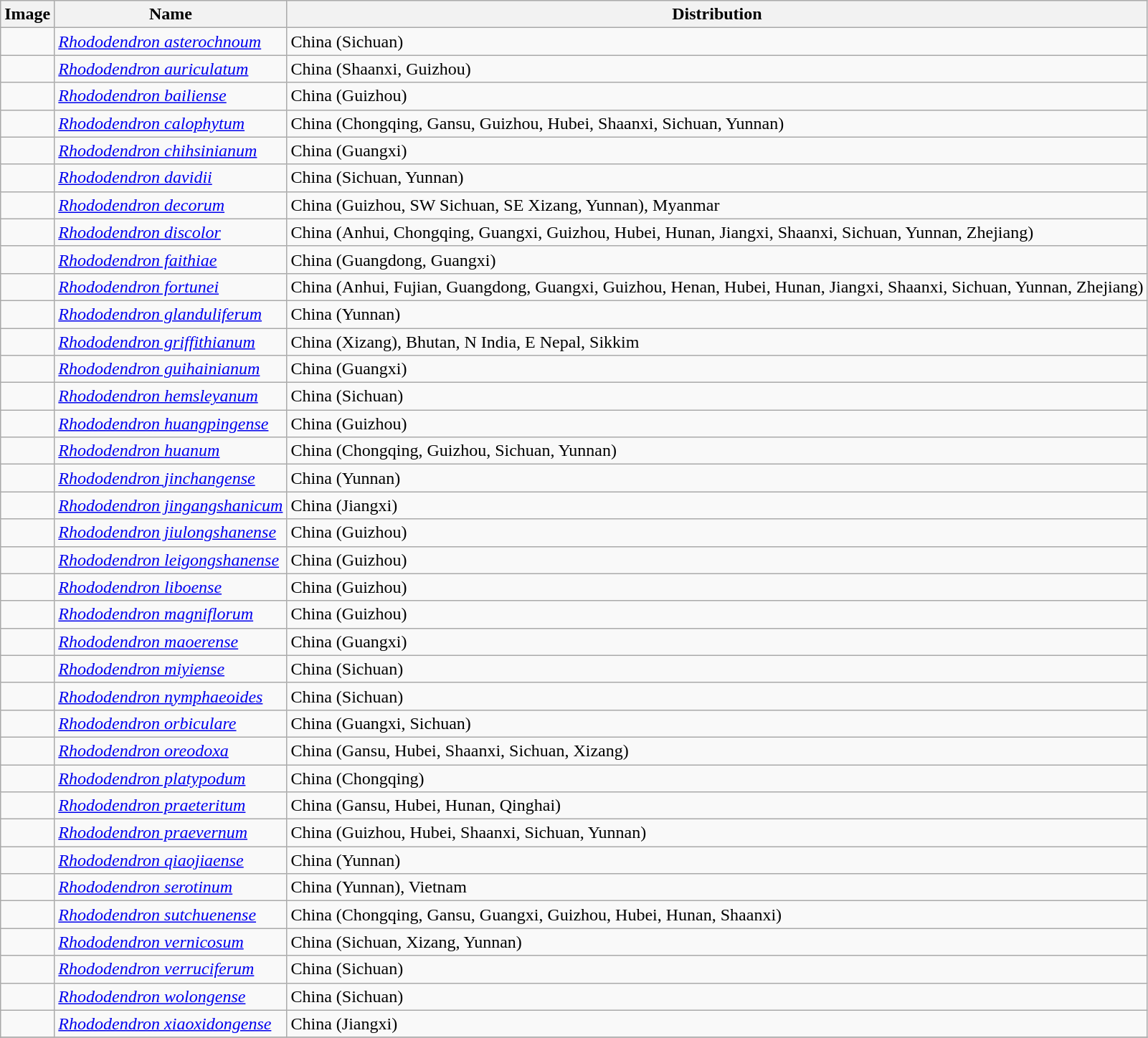<table class="wikitable collapsible">
<tr>
<th>Image</th>
<th>Name</th>
<th>Distribution</th>
</tr>
<tr>
<td></td>
<td><em><a href='#'>Rhododendron asterochnoum</a></em> </td>
<td>China (Sichuan)</td>
</tr>
<tr>
<td></td>
<td><em><a href='#'>Rhododendron auriculatum</a></em> </td>
<td>China (Shaanxi, Guizhou)</td>
</tr>
<tr>
<td></td>
<td><em><a href='#'>Rhododendron bailiense</a></em> </td>
<td>China (Guizhou)</td>
</tr>
<tr>
<td></td>
<td><em><a href='#'>Rhododendron calophytum</a></em> </td>
<td>China (Chongqing, Gansu, Guizhou, Hubei, Shaanxi, Sichuan, Yunnan)</td>
</tr>
<tr>
<td></td>
<td><em><a href='#'>Rhododendron chihsinianum</a></em> </td>
<td>China (Guangxi)</td>
</tr>
<tr>
<td></td>
<td><em><a href='#'>Rhododendron davidii</a></em> </td>
<td>China (Sichuan, Yunnan)</td>
</tr>
<tr>
<td></td>
<td><em><a href='#'>Rhododendron decorum</a></em> </td>
<td>China (Guizhou, SW Sichuan, SE Xizang, Yunnan), Myanmar</td>
</tr>
<tr>
<td></td>
<td><em><a href='#'>Rhododendron discolor</a></em> </td>
<td>China (Anhui, Chongqing, Guangxi, Guizhou, Hubei, Hunan, Jiangxi, Shaanxi, Sichuan, Yunnan, Zhejiang)</td>
</tr>
<tr>
<td></td>
<td><em><a href='#'>Rhododendron faithiae</a></em> </td>
<td>China (Guangdong, Guangxi)</td>
</tr>
<tr>
<td></td>
<td><em><a href='#'>Rhododendron fortunei</a></em> </td>
<td>China (Anhui, Fujian, Guangdong, Guangxi, Guizhou, Henan, Hubei, Hunan, Jiangxi, Shaanxi, Sichuan, Yunnan, Zhejiang)</td>
</tr>
<tr>
<td></td>
<td><em><a href='#'>Rhododendron glanduliferum</a></em> </td>
<td>China (Yunnan)</td>
</tr>
<tr>
<td></td>
<td><em><a href='#'>Rhododendron griffithianum</a></em> </td>
<td>China (Xizang), Bhutan, N India, E Nepal, Sikkim</td>
</tr>
<tr>
<td></td>
<td><em><a href='#'>Rhododendron guihainianum</a></em> </td>
<td>China (Guangxi)</td>
</tr>
<tr>
<td></td>
<td><em><a href='#'>Rhododendron hemsleyanum</a></em> </td>
<td>China (Sichuan)</td>
</tr>
<tr>
<td></td>
<td><em><a href='#'>Rhododendron huangpingense</a></em> </td>
<td>China (Guizhou)</td>
</tr>
<tr>
<td></td>
<td><em><a href='#'>Rhododendron huanum</a></em> </td>
<td>China (Chongqing, Guizhou, Sichuan, Yunnan)</td>
</tr>
<tr>
<td></td>
<td><em><a href='#'>Rhododendron jinchangense</a></em> </td>
<td>China (Yunnan)</td>
</tr>
<tr>
<td></td>
<td><em><a href='#'>Rhododendron jingangshanicum</a></em> </td>
<td>China (Jiangxi)</td>
</tr>
<tr>
<td></td>
<td><em><a href='#'>Rhododendron jiulongshanense</a></em> </td>
<td>China (Guizhou)</td>
</tr>
<tr>
<td></td>
<td><em><a href='#'>Rhododendron leigongshanense</a></em> </td>
<td>China (Guizhou)</td>
</tr>
<tr>
<td></td>
<td><em><a href='#'>Rhododendron liboense</a></em> </td>
<td>China (Guizhou)</td>
</tr>
<tr>
<td></td>
<td><em><a href='#'>Rhododendron magniflorum</a></em> </td>
<td>China (Guizhou)</td>
</tr>
<tr>
<td></td>
<td><em><a href='#'>Rhododendron maoerense</a></em> </td>
<td>China (Guangxi)</td>
</tr>
<tr>
<td></td>
<td><em><a href='#'>Rhododendron miyiense</a></em> </td>
<td>China (Sichuan)</td>
</tr>
<tr>
<td></td>
<td><em><a href='#'>Rhododendron nymphaeoides</a></em> </td>
<td>China (Sichuan)</td>
</tr>
<tr>
<td></td>
<td><em><a href='#'>Rhododendron orbiculare</a></em> </td>
<td>China (Guangxi, Sichuan)</td>
</tr>
<tr>
<td></td>
<td><em><a href='#'>Rhododendron oreodoxa</a></em> </td>
<td>China (Gansu, Hubei, Shaanxi, Sichuan, Xizang)</td>
</tr>
<tr>
<td></td>
<td><em><a href='#'>Rhododendron platypodum</a></em> </td>
<td>China (Chongqing)</td>
</tr>
<tr>
<td></td>
<td><em><a href='#'>Rhododendron praeteritum</a></em> </td>
<td>China (Gansu, Hubei, Hunan, Qinghai)</td>
</tr>
<tr>
<td></td>
<td><em><a href='#'>Rhododendron praevernum</a></em> </td>
<td>China (Guizhou, Hubei, Shaanxi, Sichuan, Yunnan)</td>
</tr>
<tr>
<td></td>
<td><em><a href='#'>Rhododendron qiaojiaense</a></em> </td>
<td>China (Yunnan)</td>
</tr>
<tr>
<td></td>
<td><em><a href='#'>Rhododendron serotinum</a></em> </td>
<td>China (Yunnan), Vietnam</td>
</tr>
<tr>
<td></td>
<td><em><a href='#'>Rhododendron sutchuenense</a></em> </td>
<td>China (Chongqing, Gansu, Guangxi, Guizhou, Hubei, Hunan, Shaanxi)</td>
</tr>
<tr>
<td></td>
<td><em><a href='#'>Rhododendron vernicosum</a></em> </td>
<td>China (Sichuan, Xizang, Yunnan)</td>
</tr>
<tr>
<td></td>
<td><em><a href='#'>Rhododendron verruciferum</a></em> </td>
<td>China (Sichuan)</td>
</tr>
<tr>
<td></td>
<td><em><a href='#'>Rhododendron wolongense</a></em> </td>
<td>China (Sichuan)</td>
</tr>
<tr>
<td></td>
<td><em><a href='#'>Rhododendron xiaoxidongense</a></em> </td>
<td>China (Jiangxi)</td>
</tr>
<tr>
</tr>
<tr>
</tr>
</table>
